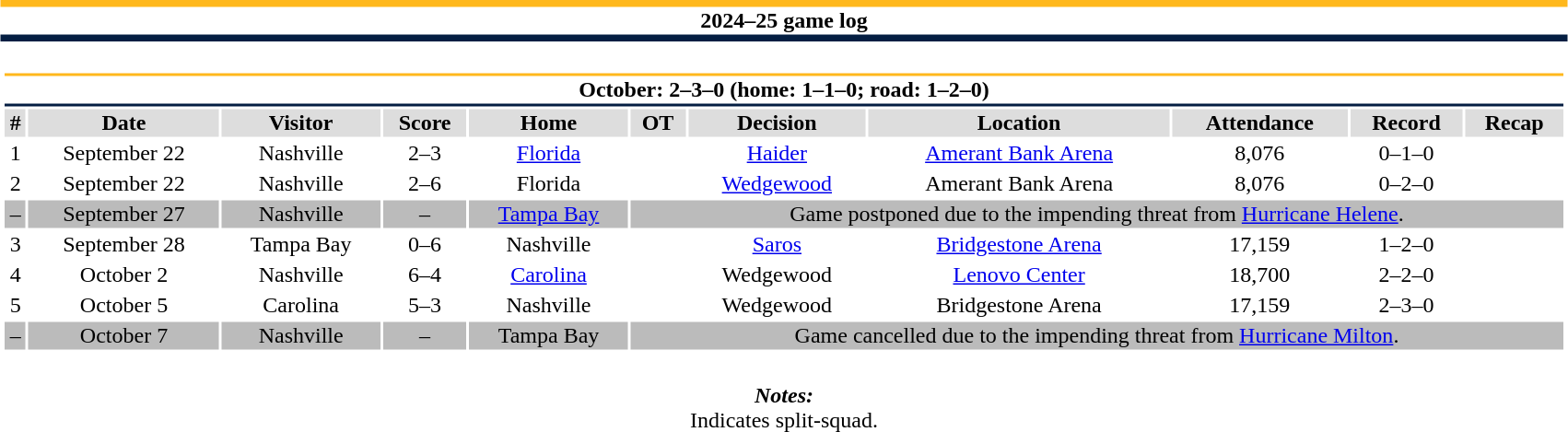<table class="toccolours" style="width:90%; clear:both; margin:1.5em auto; text-align:center;">
<tr>
<th colspan="11" style="background:#FFFFFF; border-top:#FFB81C 5px solid; border-bottom:#041E42 5px solid;">2024–25 game log</th>
</tr>
<tr>
<td colspan="11"><br><table class="toccolours collapsible collapsed" style="width:100%;">
<tr>
<th colspan="11" style="background:#FFFFFF; border-top:#FFB81C 2px solid; border-bottom:#041E42 2px solid;">October: 2–3–0 (home: 1–1–0; road: 1–2–0)</th>
</tr>
<tr style="background:#ddd;">
<th>#</th>
<th>Date</th>
<th>Visitor</th>
<th>Score</th>
<th>Home</th>
<th>OT</th>
<th>Decision</th>
<th>Location</th>
<th>Attendance</th>
<th>Record</th>
<th>Recap</th>
</tr>
<tr>
<td>1</td>
<td>September 22</td>
<td>Nashville</td>
<td>2–3</td>
<td><a href='#'>Florida</a></td>
<td></td>
<td><a href='#'>Haider</a></td>
<td><a href='#'>Amerant Bank Arena</a></td>
<td>8,076</td>
<td>0–1–0</td>
<td></td>
</tr>
<tr>
<td>2</td>
<td>September 22</td>
<td>Nashville</td>
<td>2–6</td>
<td>Florida</td>
<td></td>
<td><a href='#'>Wedgewood</a></td>
<td>Amerant Bank Arena</td>
<td>8,076</td>
<td>0–2–0</td>
<td></td>
</tr>
<tr style="background:#bbbbbb;">
<td>–</td>
<td>September 27</td>
<td>Nashville</td>
<td>–</td>
<td><a href='#'>Tampa Bay</a></td>
<td colspan="6">Game postponed due to the impending threat from <a href='#'>Hurricane Helene</a>.</td>
</tr>
<tr>
<td>3</td>
<td>September 28</td>
<td>Tampa Bay</td>
<td>0–6</td>
<td>Nashville</td>
<td></td>
<td><a href='#'>Saros</a></td>
<td><a href='#'>Bridgestone Arena</a></td>
<td>17,159</td>
<td>1–2–0</td>
<td></td>
</tr>
<tr>
<td>4</td>
<td>October 2</td>
<td>Nashville</td>
<td>6–4</td>
<td><a href='#'>Carolina</a></td>
<td></td>
<td>Wedgewood</td>
<td><a href='#'>Lenovo Center</a></td>
<td>18,700</td>
<td>2–2–0</td>
<td></td>
</tr>
<tr>
<td>5</td>
<td>October 5</td>
<td>Carolina</td>
<td>5–3</td>
<td>Nashville</td>
<td></td>
<td>Wedgewood</td>
<td>Bridgestone Arena</td>
<td>17,159</td>
<td>2–3–0</td>
<td></td>
</tr>
<tr style="background:#bbbbbb;">
<td>–</td>
<td>October 7</td>
<td>Nashville</td>
<td>–</td>
<td>Tampa Bay</td>
<td colspan="6">Game cancelled due to the impending threat from <a href='#'>Hurricane Milton</a>.</td>
</tr>
</table>
</td>
</tr>
<tr>
<td colspan="10" style="text-align:center;"><br><strong><em>Notes:</em></strong><br>
 Indicates split-squad.</td>
</tr>
</table>
